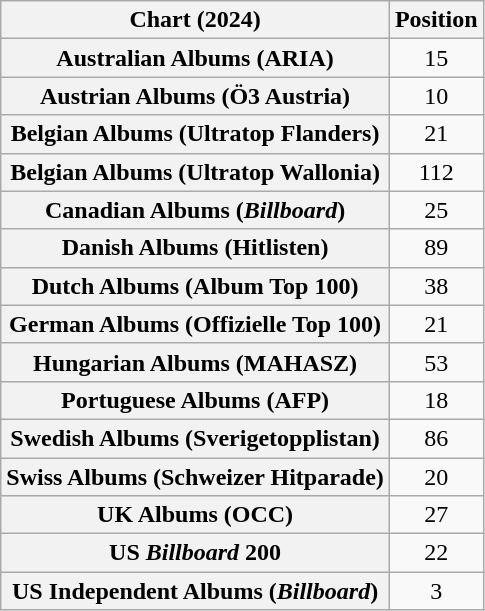<table class="wikitable sortable plainrowheaders" style="text-align:center">
<tr>
<th scope="col">Chart (2024)</th>
<th scope="col">Position</th>
</tr>
<tr>
<th scope="row">Australian Albums (ARIA)</th>
<td>15</td>
</tr>
<tr>
<th scope="row">Austrian Albums (Ö3 Austria)</th>
<td>10</td>
</tr>
<tr>
<th scope="row">Belgian Albums (Ultratop Flanders)</th>
<td>21</td>
</tr>
<tr>
<th scope="row">Belgian Albums (Ultratop Wallonia)</th>
<td>112</td>
</tr>
<tr>
<th scope="row">Canadian Albums (<em>Billboard</em>)</th>
<td>25</td>
</tr>
<tr>
<th scope="row">Danish Albums (Hitlisten)</th>
<td>89</td>
</tr>
<tr>
<th scope="row">Dutch Albums (Album Top 100)</th>
<td>38</td>
</tr>
<tr>
<th scope="row">German Albums (Offizielle Top 100)</th>
<td>21</td>
</tr>
<tr>
<th scope="row">Hungarian Albums (MAHASZ)</th>
<td>53</td>
</tr>
<tr>
<th scope="row">Portuguese Albums (AFP)</th>
<td>18</td>
</tr>
<tr>
<th scope="row">Swedish Albums (Sverigetopplistan)</th>
<td>86</td>
</tr>
<tr>
<th scope="row">Swiss Albums (Schweizer Hitparade)</th>
<td>20</td>
</tr>
<tr>
<th scope="row">UK Albums (OCC)</th>
<td>27</td>
</tr>
<tr>
<th scope="row">US <em>Billboard</em> 200</th>
<td>22</td>
</tr>
<tr>
<th scope="row">US Independent Albums (<em>Billboard</em>)</th>
<td>3</td>
</tr>
</table>
